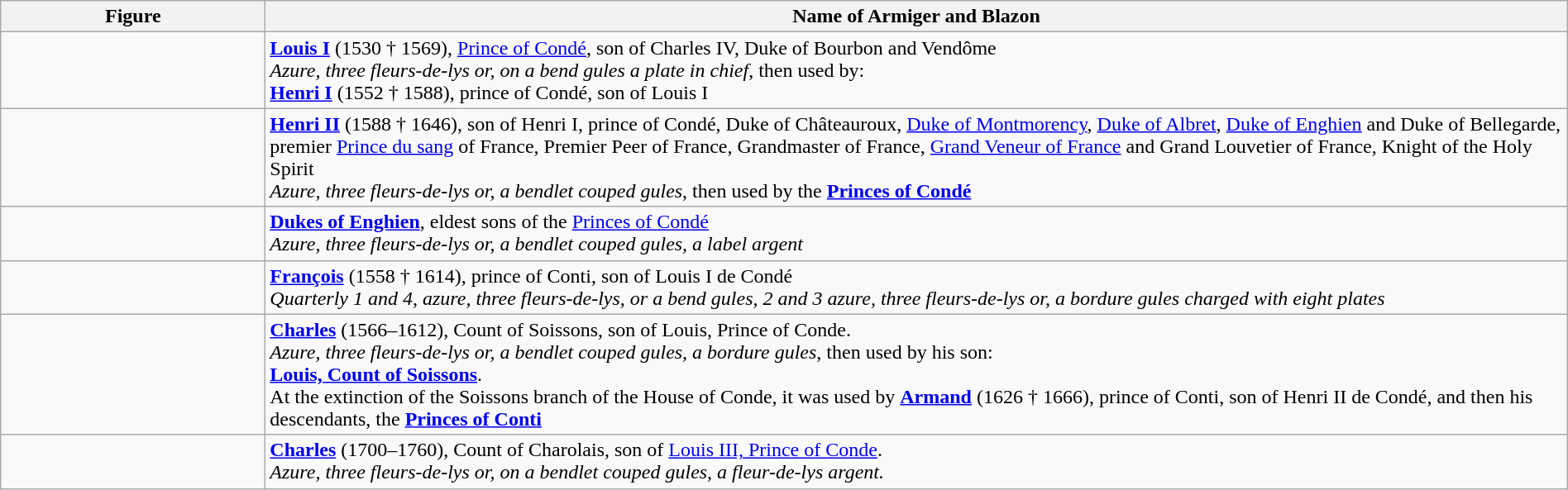<table class=wikitable width="100%">
<tr valign=top align=center>
<th width="206">Figure</th>
<th>Name of Armiger and Blazon</th>
</tr>
<tr valign=top>
<td align=center></td>
<td><strong><a href='#'>Louis I</a></strong> (1530 † 1569), <a href='#'>Prince of Condé</a>, son of Charles IV, Duke of Bourbon and Vendôme<br><em>Azure, three fleurs-de-lys or, on a bend gules a plate in chief</em>, then used by:<br><strong><a href='#'>Henri I</a></strong> (1552 † 1588), prince of Condé, son of Louis I</td>
</tr>
<tr valign=top>
<td align=center></td>
<td><strong><a href='#'>Henri II</a></strong> (1588 † 1646), son of Henri I, prince of Condé, Duke of Châteauroux, <a href='#'>Duke of Montmorency</a>, <a href='#'>Duke of Albret</a>, <a href='#'>Duke of Enghien</a> and Duke of Bellegarde, premier <a href='#'>Prince du sang</a> of France, Premier Peer of France, Grandmaster of France, <a href='#'>Grand Veneur of France</a> and Grand Louvetier of France, Knight of the Holy Spirit<br><em>Azure, three fleurs-de-lys or, a bendlet couped gules</em>, then used by the <strong><a href='#'>Princes of Condé</a></strong></td>
</tr>
<tr valign=top>
<td align=center></td>
<td><strong><a href='#'>Dukes of Enghien</a></strong>, eldest sons of the <a href='#'>Princes of Condé</a><br><em>Azure, three fleurs-de-lys or, a bendlet couped gules, a label argent</em></td>
</tr>
<tr valign=top>
<td align=center></td>
<td><strong><a href='#'>François</a></strong> (1558 † 1614), prince of Conti, son of Louis I de Condé<br><em>Quarterly 1 and 4, azure, three fleurs-de-lys, or a bend gules, 2 and 3 azure, three fleurs-de-lys or, a bordure gules charged with eight plates</em></td>
</tr>
<tr valign=top>
<td align=center></td>
<td><strong><a href='#'>Charles</a></strong> (1566–1612), Count of Soissons, son of Louis, Prince of Conde.<br><em>Azure, three fleurs-de-lys or, a bendlet couped gules, a bordure gules</em>, then used by his son:<br><strong><a href='#'>Louis, Count of Soissons</a></strong>.<br>At the extinction of the Soissons branch of the House of Conde, it was used by <strong><a href='#'>Armand</a></strong> (1626 † 1666), prince of Conti, son of Henri II de Condé, and then his descendants, the <strong><a href='#'>Princes of Conti</a></strong></td>
</tr>
<tr valign=top>
<td align=center></td>
<td><strong><a href='#'>Charles</a></strong> (1700–1760), Count of Charolais, son of <a href='#'>Louis III, Prince of Conde</a>.<br><em>Azure, three fleurs-de-lys or, on a bendlet couped gules, a fleur-de-lys argent.</em></td>
</tr>
</table>
